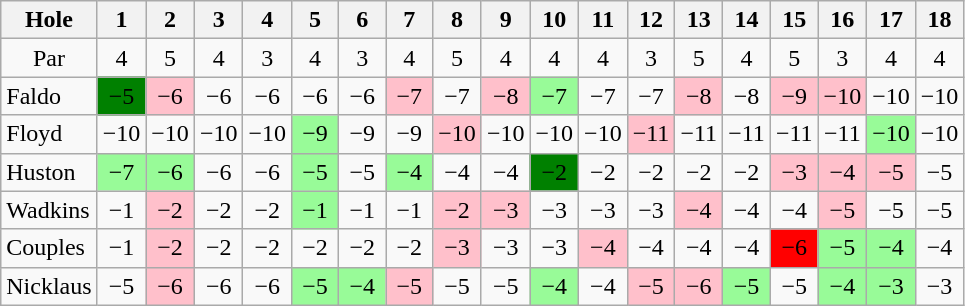<table class="wikitable" style="text-align:center">
<tr>
<th>Hole</th>
<th>  1  </th>
<th>  2  </th>
<th>  3  </th>
<th>  4  </th>
<th>  5  </th>
<th>  6  </th>
<th>  7  </th>
<th>  8  </th>
<th>  9  </th>
<th>10</th>
<th>11</th>
<th>12</th>
<th>13</th>
<th>14</th>
<th>15</th>
<th>16</th>
<th>17</th>
<th>18</th>
</tr>
<tr>
<td>Par</td>
<td>4</td>
<td>5</td>
<td>4</td>
<td>3</td>
<td>4</td>
<td>3</td>
<td>4</td>
<td>5</td>
<td>4</td>
<td>4</td>
<td>4</td>
<td>3</td>
<td>5</td>
<td>4</td>
<td>5</td>
<td>3</td>
<td>4</td>
<td>4</td>
</tr>
<tr>
<td align=left> Faldo</td>
<td style="background: Green;">−5</td>
<td style="background: Pink;">−6</td>
<td>−6</td>
<td>−6</td>
<td>−6</td>
<td>−6</td>
<td style="background: Pink;">−7</td>
<td>−7</td>
<td style="background: Pink;">−8</td>
<td style="background: PaleGreen;">−7</td>
<td>−7</td>
<td>−7</td>
<td style="background: Pink;">−8</td>
<td>−8</td>
<td style="background: Pink;">−9</td>
<td style="background: Pink;">−10</td>
<td>−10</td>
<td>−10</td>
</tr>
<tr>
<td align=left> Floyd</td>
<td>−10</td>
<td>−10</td>
<td>−10</td>
<td>−10</td>
<td style="background: PaleGreen;">−9</td>
<td>−9</td>
<td>−9</td>
<td style="background: Pink;">−10</td>
<td>−10</td>
<td>−10</td>
<td>−10</td>
<td style="background: Pink;">−11</td>
<td>−11</td>
<td>−11</td>
<td>−11</td>
<td>−11</td>
<td style="background: PaleGreen;">−10</td>
<td>−10</td>
</tr>
<tr>
<td align=left> Huston</td>
<td style="background: PaleGreen;">−7</td>
<td style="background: PaleGreen;">−6</td>
<td>−6</td>
<td>−6</td>
<td style="background: PaleGreen;">−5</td>
<td>−5</td>
<td style="background: PaleGreen;">−4</td>
<td>−4</td>
<td>−4</td>
<td style="background: Green;">−2</td>
<td>−2</td>
<td>−2</td>
<td>−2</td>
<td>−2</td>
<td style="background: Pink;">−3</td>
<td style="background: Pink;">−4</td>
<td style="background: Pink;">−5</td>
<td>−5</td>
</tr>
<tr>
<td align=left> Wadkins</td>
<td>−1</td>
<td style="background: Pink;">−2</td>
<td>−2</td>
<td>−2</td>
<td style="background: PaleGreen;">−1</td>
<td>−1</td>
<td>−1</td>
<td style="background: Pink;">−2</td>
<td style="background: Pink;">−3</td>
<td>−3</td>
<td>−3</td>
<td>−3</td>
<td style="background: Pink;">−4</td>
<td>−4</td>
<td>−4</td>
<td style="background: Pink;">−5</td>
<td>−5</td>
<td>−5</td>
</tr>
<tr>
<td align=left> Couples</td>
<td>−1</td>
<td style="background: Pink;">−2</td>
<td>−2</td>
<td>−2</td>
<td>−2</td>
<td>−2</td>
<td>−2</td>
<td style="background: Pink;">−3</td>
<td>−3</td>
<td>−3</td>
<td style="background: Pink;">−4</td>
<td>−4</td>
<td>−4</td>
<td>−4</td>
<td style="background: Red;">−6</td>
<td style="background: PaleGreen;">−5</td>
<td style="background: PaleGreen;">−4</td>
<td>−4</td>
</tr>
<tr>
<td align=left> Nicklaus</td>
<td>−5</td>
<td style="background: Pink;">−6</td>
<td>−6</td>
<td>−6</td>
<td style="background: PaleGreen;">−5</td>
<td style="background: PaleGreen;">−4</td>
<td style="background: Pink;">−5</td>
<td>−5</td>
<td>−5</td>
<td style="background: PaleGreen;">−4</td>
<td>−4</td>
<td style="background: Pink;">−5</td>
<td style="background: Pink;">−6</td>
<td style="background: PaleGreen;">−5</td>
<td>−5</td>
<td style="background: PaleGreen;">−4</td>
<td style="background: PaleGreen;">−3</td>
<td>−3</td>
</tr>
</table>
